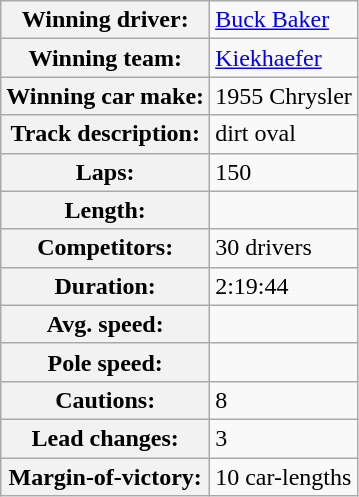<table class="wikitable" style=text-align:left>
<tr>
<th>Winning driver:</th>
<td><a href='#'>Buck Baker</a></td>
</tr>
<tr>
<th>Winning team:</th>
<td><a href='#'>Kiekhaefer</a></td>
</tr>
<tr>
<th>Winning car make:</th>
<td>1955 Chrysler</td>
</tr>
<tr>
<th>Track description:</th>
<td> dirt oval</td>
</tr>
<tr>
<th>Laps:</th>
<td>150</td>
</tr>
<tr>
<th>Length:</th>
<td></td>
</tr>
<tr>
<th>Competitors:</th>
<td>30 drivers</td>
</tr>
<tr>
<th>Duration:</th>
<td>2:19:44</td>
</tr>
<tr>
<th>Avg. speed:</th>
<td></td>
</tr>
<tr>
<th>Pole speed:</th>
<td></td>
</tr>
<tr>
<th>Cautions:</th>
<td>8</td>
</tr>
<tr>
<th>Lead changes:</th>
<td>3</td>
</tr>
<tr>
<th>Margin-of-victory:</th>
<td>10 car-lengths</td>
</tr>
</table>
